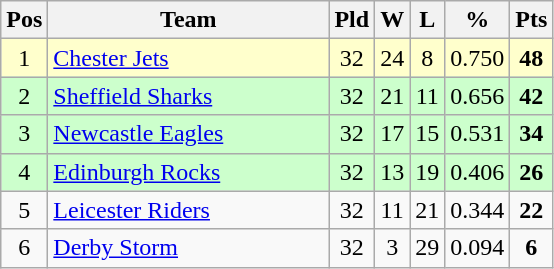<table class="wikitable" style="text-align: center;">
<tr>
<th>Pos</th>
<th scope="col" style="width: 180px;">Team</th>
<th>Pld</th>
<th>W</th>
<th>L</th>
<th>%</th>
<th>Pts</th>
</tr>
<tr style="background: #ffffcc;">
<td>1</td>
<td style="text-align:left;"><a href='#'>Chester Jets</a></td>
<td>32</td>
<td>24</td>
<td>8</td>
<td>0.750</td>
<td><strong>48</strong></td>
</tr>
<tr style="background: #ccffcc;">
<td>2</td>
<td style="text-align:left;"><a href='#'>Sheffield Sharks</a></td>
<td>32</td>
<td>21</td>
<td>11</td>
<td>0.656</td>
<td><strong>42</strong></td>
</tr>
<tr style="background: #ccffcc;">
<td>3</td>
<td style="text-align:left;"><a href='#'>Newcastle Eagles</a></td>
<td>32</td>
<td>17</td>
<td>15</td>
<td>0.531</td>
<td><strong>34</strong></td>
</tr>
<tr style="background: #ccffcc;">
<td>4</td>
<td style="text-align:left;"><a href='#'>Edinburgh Rocks</a></td>
<td>32</td>
<td>13</td>
<td>19</td>
<td>0.406</td>
<td><strong>26</strong></td>
</tr>
<tr style="background: ;">
<td>5</td>
<td style="text-align:left;"><a href='#'>Leicester Riders</a></td>
<td>32</td>
<td>11</td>
<td>21</td>
<td>0.344</td>
<td><strong>22</strong></td>
</tr>
<tr style="background: ;">
<td>6</td>
<td style="text-align:left;"><a href='#'>Derby Storm</a></td>
<td>32</td>
<td>3</td>
<td>29</td>
<td>0.094</td>
<td><strong>6</strong></td>
</tr>
</table>
